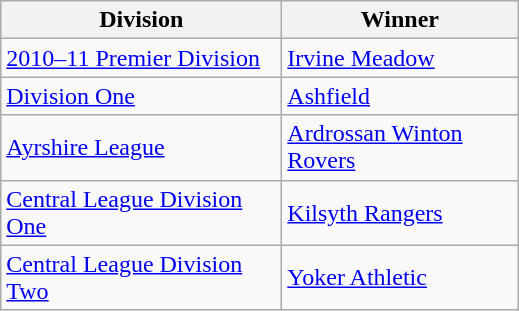<table class="wikitable">
<tr>
<th width=180>Division</th>
<th width=150>Winner</th>
</tr>
<tr>
<td><a href='#'>2010–11 Premier Division</a></td>
<td><a href='#'>Irvine Meadow</a></td>
</tr>
<tr>
<td><a href='#'>Division One</a></td>
<td><a href='#'>Ashfield</a></td>
</tr>
<tr>
<td><a href='#'>Ayrshire League</a></td>
<td><a href='#'>Ardrossan Winton Rovers</a></td>
</tr>
<tr>
<td><a href='#'>Central League Division One</a></td>
<td><a href='#'>Kilsyth Rangers</a></td>
</tr>
<tr>
<td><a href='#'>Central League Division Two</a></td>
<td><a href='#'>Yoker Athletic</a></td>
</tr>
</table>
